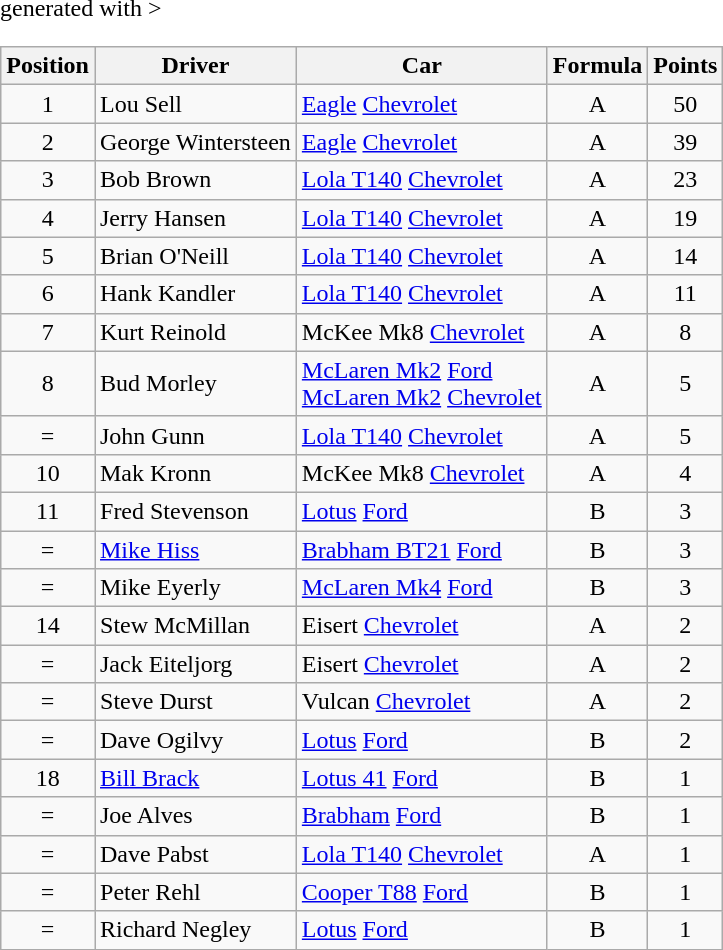<table class="wikitable" <hiddentext>generated with >
<tr style="font-weight:bold">
<th>Position </th>
<th>Driver </th>
<th>Car </th>
<th>Formula </th>
<th>Points </th>
</tr>
<tr>
<td height="14" align="center">1</td>
<td> Lou Sell</td>
<td><a href='#'>Eagle</a> <a href='#'>Chevrolet</a></td>
<td align="center">A</td>
<td align="center">50</td>
</tr>
<tr>
<td height="14" align="center">2</td>
<td> George Wintersteen</td>
<td><a href='#'>Eagle</a> <a href='#'>Chevrolet</a></td>
<td align="center">A</td>
<td align="center">39</td>
</tr>
<tr>
<td height="14" align="center">3</td>
<td> Bob Brown</td>
<td><a href='#'>Lola T140</a> <a href='#'>Chevrolet</a></td>
<td align="center">A</td>
<td align="center">23</td>
</tr>
<tr>
<td height="14" align="center">4</td>
<td> Jerry Hansen</td>
<td><a href='#'>Lola T140</a> <a href='#'>Chevrolet</a></td>
<td align="center">A</td>
<td align="center">19</td>
</tr>
<tr>
<td height="14" align="center">5</td>
<td> Brian O'Neill</td>
<td><a href='#'>Lola T140</a> <a href='#'>Chevrolet</a></td>
<td align="center">A</td>
<td align="center">14</td>
</tr>
<tr>
<td height="14" align="center">6</td>
<td> Hank Kandler</td>
<td><a href='#'>Lola T140</a> <a href='#'>Chevrolet</a></td>
<td align="center">A</td>
<td align="center">11</td>
</tr>
<tr>
<td height="14" align="center">7</td>
<td> Kurt Reinold</td>
<td>McKee Mk8 <a href='#'>Chevrolet</a></td>
<td align="center">A</td>
<td align="center">8</td>
</tr>
<tr>
<td height="14" align="center">8</td>
<td> Bud Morley</td>
<td><a href='#'>McLaren Mk2</a> <a href='#'>Ford</a> <br> <a href='#'>McLaren Mk2</a> <a href='#'>Chevrolet</a></td>
<td align="center">A</td>
<td align="center">5</td>
</tr>
<tr>
<td height="14" align="center">=</td>
<td> John Gunn</td>
<td><a href='#'>Lola T140</a> <a href='#'>Chevrolet</a></td>
<td align="center">A</td>
<td align="center">5</td>
</tr>
<tr>
<td height="14" align="center">10</td>
<td> Mak Kronn</td>
<td>McKee Mk8 <a href='#'>Chevrolet</a></td>
<td align="center">A</td>
<td align="center">4</td>
</tr>
<tr>
<td height="14" align="center">11</td>
<td> Fred Stevenson</td>
<td><a href='#'>Lotus</a> <a href='#'>Ford</a></td>
<td align="center">B</td>
<td align="center">3</td>
</tr>
<tr>
<td height="14" align="center">=</td>
<td> <a href='#'>Mike Hiss</a></td>
<td><a href='#'>Brabham BT21</a> <a href='#'>Ford</a></td>
<td align="center">B</td>
<td align="center">3</td>
</tr>
<tr>
<td height="14" align="center">=</td>
<td> Mike Eyerly</td>
<td><a href='#'>McLaren Mk4</a> <a href='#'>Ford</a></td>
<td align="center">B</td>
<td align="center">3</td>
</tr>
<tr>
<td height="14" align="center">14</td>
<td> Stew McMillan</td>
<td>Eisert <a href='#'>Chevrolet</a></td>
<td align="center">A</td>
<td align="center">2</td>
</tr>
<tr>
<td height="14" align="center">=</td>
<td> Jack Eiteljorg</td>
<td>Eisert <a href='#'>Chevrolet</a></td>
<td align="center">A</td>
<td align="center">2</td>
</tr>
<tr>
<td height="14" align="center">=</td>
<td> Steve Durst</td>
<td>Vulcan <a href='#'>Chevrolet</a></td>
<td align="center">A</td>
<td align="center">2</td>
</tr>
<tr>
<td height="14" align="center">=</td>
<td> Dave Ogilvy</td>
<td><a href='#'>Lotus</a> <a href='#'>Ford</a></td>
<td align="center">B</td>
<td align="center">2</td>
</tr>
<tr>
<td height="14" align="center">18</td>
<td> <a href='#'>Bill Brack</a></td>
<td><a href='#'>Lotus 41</a> <a href='#'>Ford</a></td>
<td align="center">B</td>
<td align="center">1</td>
</tr>
<tr>
<td height="14" align="center">=</td>
<td> Joe Alves</td>
<td><a href='#'>Brabham</a> <a href='#'>Ford</a></td>
<td align="center">B</td>
<td align="center">1</td>
</tr>
<tr>
<td height="14" align="center">=</td>
<td> Dave Pabst</td>
<td><a href='#'>Lola T140</a> <a href='#'>Chevrolet</a></td>
<td align="center">A</td>
<td align="center">1</td>
</tr>
<tr>
<td height="14" align="center">=</td>
<td> Peter Rehl</td>
<td><a href='#'>Cooper T88</a> <a href='#'>Ford</a></td>
<td align="center">B</td>
<td align="center">1</td>
</tr>
<tr>
<td height="14" align="center">=</td>
<td> Richard Negley</td>
<td><a href='#'>Lotus</a> <a href='#'>Ford</a></td>
<td align="center">B</td>
<td align="center">1</td>
</tr>
</table>
